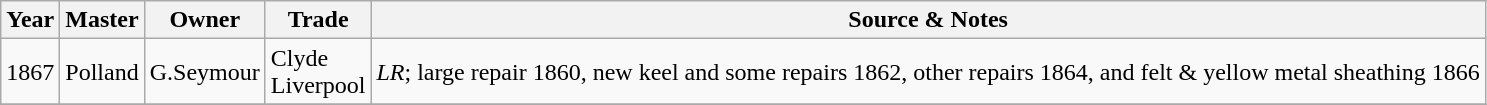<table class=" wikitable">
<tr>
<th>Year</th>
<th>Master</th>
<th>Owner</th>
<th>Trade</th>
<th>Source & Notes</th>
</tr>
<tr>
<td>1867</td>
<td>Polland</td>
<td>G.Seymour</td>
<td>Clyde<br>Liverpool</td>
<td><em>LR</em>; large repair 1860, new keel and some repairs 1862, other repairs 1864, and felt & yellow metal sheathing 1866</td>
</tr>
<tr>
</tr>
</table>
